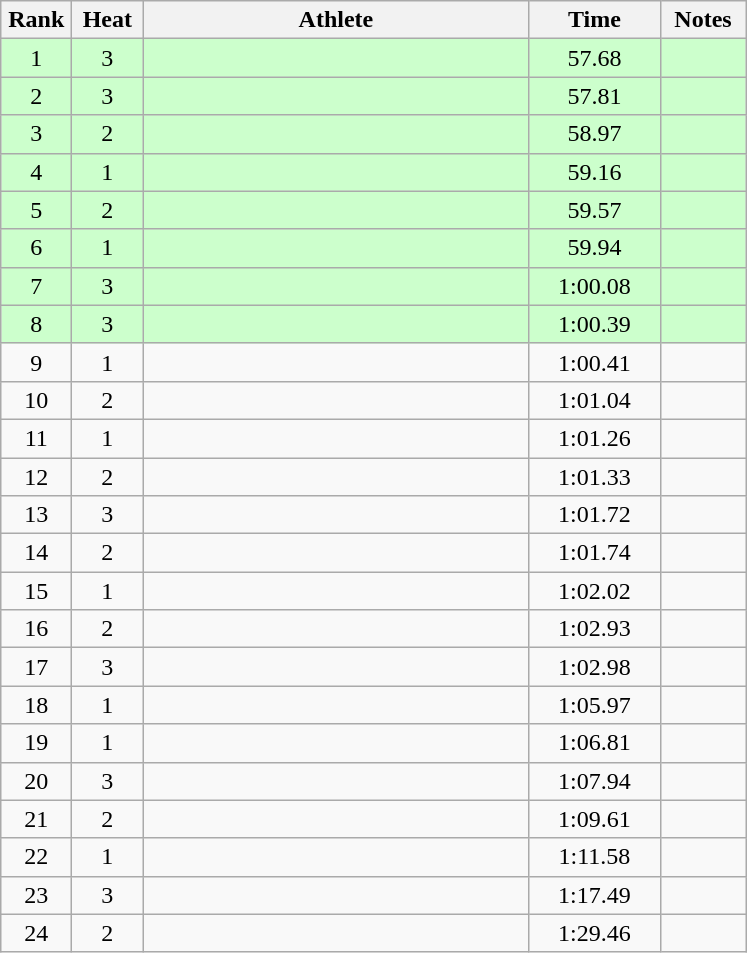<table class="wikitable" style="text-align:center">
<tr>
<th width=40>Rank</th>
<th width=40>Heat</th>
<th width=250>Athlete</th>
<th width=80>Time</th>
<th width=50>Notes</th>
</tr>
<tr bgcolor=ccffcc>
<td>1</td>
<td>3</td>
<td align=left></td>
<td>57.68</td>
<td></td>
</tr>
<tr bgcolor=ccffcc>
<td>2</td>
<td>3</td>
<td align=left></td>
<td>57.81</td>
<td></td>
</tr>
<tr bgcolor=ccffcc>
<td>3</td>
<td>2</td>
<td align=left></td>
<td>58.97</td>
<td></td>
</tr>
<tr bgcolor=ccffcc>
<td>4</td>
<td>1</td>
<td align=left></td>
<td>59.16</td>
<td></td>
</tr>
<tr bgcolor=ccffcc>
<td>5</td>
<td>2</td>
<td align=left></td>
<td>59.57</td>
<td></td>
</tr>
<tr bgcolor=ccffcc>
<td>6</td>
<td>1</td>
<td align=left></td>
<td>59.94</td>
<td></td>
</tr>
<tr bgcolor=ccffcc>
<td>7</td>
<td>3</td>
<td align=left></td>
<td>1:00.08</td>
<td></td>
</tr>
<tr bgcolor=ccffcc>
<td>8</td>
<td>3</td>
<td align=left></td>
<td>1:00.39</td>
<td></td>
</tr>
<tr>
<td>9</td>
<td>1</td>
<td align=left></td>
<td>1:00.41</td>
<td></td>
</tr>
<tr>
<td>10</td>
<td>2</td>
<td align=left></td>
<td>1:01.04</td>
<td></td>
</tr>
<tr>
<td>11</td>
<td>1</td>
<td align=left></td>
<td>1:01.26</td>
<td></td>
</tr>
<tr>
<td>12</td>
<td>2</td>
<td align=left></td>
<td>1:01.33</td>
<td></td>
</tr>
<tr>
<td>13</td>
<td>3</td>
<td align=left></td>
<td>1:01.72</td>
<td></td>
</tr>
<tr>
<td>14</td>
<td>2</td>
<td align=left></td>
<td>1:01.74</td>
<td></td>
</tr>
<tr>
<td>15</td>
<td>1</td>
<td align=left></td>
<td>1:02.02</td>
<td></td>
</tr>
<tr>
<td>16</td>
<td>2</td>
<td align=left></td>
<td>1:02.93</td>
<td></td>
</tr>
<tr>
<td>17</td>
<td>3</td>
<td align=left></td>
<td>1:02.98</td>
<td></td>
</tr>
<tr>
<td>18</td>
<td>1</td>
<td align=left></td>
<td>1:05.97</td>
<td></td>
</tr>
<tr>
<td>19</td>
<td>1</td>
<td align=left></td>
<td>1:06.81</td>
<td></td>
</tr>
<tr>
<td>20</td>
<td>3</td>
<td align=left></td>
<td>1:07.94</td>
<td></td>
</tr>
<tr>
<td>21</td>
<td>2</td>
<td align=left></td>
<td>1:09.61</td>
<td></td>
</tr>
<tr>
<td>22</td>
<td>1</td>
<td align=left></td>
<td>1:11.58</td>
<td></td>
</tr>
<tr>
<td>23</td>
<td>3</td>
<td align=left></td>
<td>1:17.49</td>
<td></td>
</tr>
<tr>
<td>24</td>
<td>2</td>
<td align=left></td>
<td>1:29.46</td>
<td></td>
</tr>
</table>
